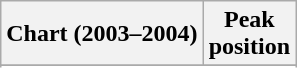<table class="wikitable sortable plainrowheaders" style="text-align:center">
<tr>
<th scope="col">Chart (2003–2004)</th>
<th scope="col">Peak<br>position</th>
</tr>
<tr>
</tr>
<tr>
</tr>
<tr>
</tr>
<tr>
</tr>
<tr>
</tr>
</table>
